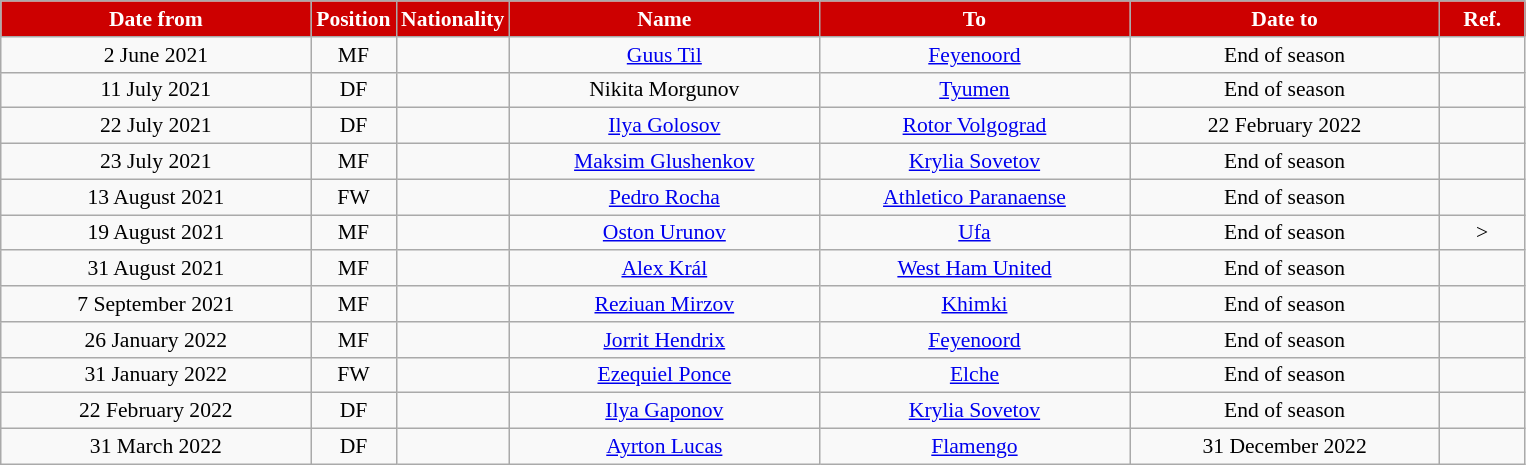<table class="wikitable" style="text-align:center; font-size:90%; ">
<tr>
<th style="background:#CD0000; color:white; width:200px;">Date from</th>
<th style="background:#CD0000; color:white; width:50px;">Position</th>
<th style="background:#CD0000; color:white; width:50px;">Nationality</th>
<th style="background:#CD0000; color:white; width:200px;">Name</th>
<th style="background:#CD0000; color:white; width:200px;">To</th>
<th style="background:#CD0000; color:white; width:200px;">Date to</th>
<th style="background:#CD0000; color:white; width:50px;">Ref.</th>
</tr>
<tr>
<td>2 June 2021</td>
<td>MF</td>
<td></td>
<td><a href='#'>Guus Til</a></td>
<td><a href='#'>Feyenoord</a></td>
<td>End of season</td>
<td></td>
</tr>
<tr>
<td>11 July 2021</td>
<td>DF</td>
<td></td>
<td>Nikita Morgunov</td>
<td><a href='#'>Tyumen</a></td>
<td>End of season</td>
<td></td>
</tr>
<tr>
<td>22 July 2021</td>
<td>DF</td>
<td></td>
<td><a href='#'>Ilya Golosov</a></td>
<td><a href='#'>Rotor Volgograd</a></td>
<td>22 February 2022</td>
<td></td>
</tr>
<tr>
<td>23 July 2021</td>
<td>MF</td>
<td></td>
<td><a href='#'>Maksim Glushenkov</a></td>
<td><a href='#'>Krylia Sovetov</a></td>
<td>End of season</td>
<td></td>
</tr>
<tr>
<td>13 August 2021</td>
<td>FW</td>
<td></td>
<td><a href='#'>Pedro Rocha</a></td>
<td><a href='#'>Athletico Paranaense</a></td>
<td>End of season</td>
<td></td>
</tr>
<tr>
<td>19 August 2021</td>
<td>MF</td>
<td></td>
<td><a href='#'>Oston Urunov</a></td>
<td><a href='#'>Ufa</a></td>
<td>End of season</td>
<td>></td>
</tr>
<tr>
<td>31 August 2021</td>
<td>MF</td>
<td></td>
<td><a href='#'>Alex Král</a></td>
<td><a href='#'>West Ham United</a></td>
<td>End of season</td>
<td></td>
</tr>
<tr>
<td>7 September 2021</td>
<td>MF</td>
<td></td>
<td><a href='#'>Reziuan Mirzov</a></td>
<td><a href='#'>Khimki</a></td>
<td>End of season</td>
<td></td>
</tr>
<tr>
<td>26 January 2022</td>
<td>MF</td>
<td></td>
<td><a href='#'>Jorrit Hendrix</a></td>
<td><a href='#'>Feyenoord</a></td>
<td>End of season</td>
<td></td>
</tr>
<tr>
<td>31 January 2022</td>
<td>FW</td>
<td></td>
<td><a href='#'>Ezequiel Ponce</a></td>
<td><a href='#'>Elche</a></td>
<td>End of season</td>
<td></td>
</tr>
<tr>
<td>22 February 2022</td>
<td>DF</td>
<td></td>
<td><a href='#'>Ilya Gaponov</a></td>
<td><a href='#'>Krylia Sovetov</a></td>
<td>End of season</td>
<td></td>
</tr>
<tr>
<td>31 March 2022</td>
<td>DF</td>
<td></td>
<td><a href='#'>Ayrton Lucas</a></td>
<td><a href='#'>Flamengo</a></td>
<td>31 December 2022</td>
<td></td>
</tr>
</table>
